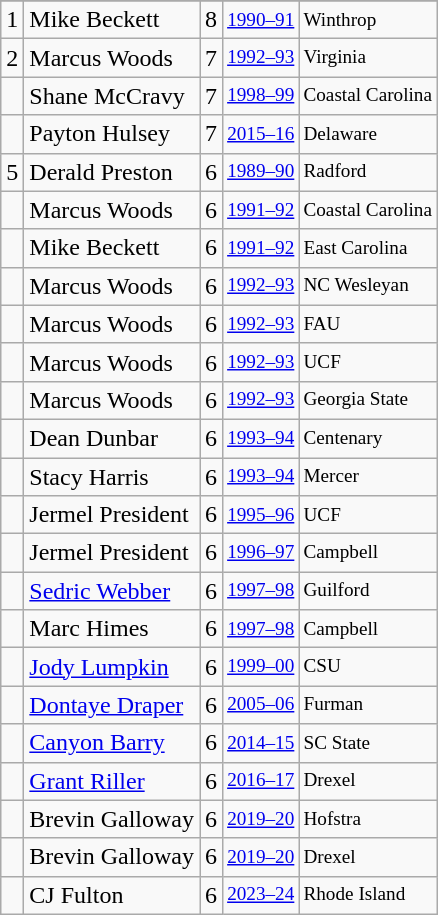<table class="wikitable">
<tr>
</tr>
<tr>
<td>1</td>
<td>Mike Beckett</td>
<td>8</td>
<td style="font-size:80%;"><a href='#'>1990–91</a></td>
<td style="font-size:80%;">Winthrop</td>
</tr>
<tr>
<td>2</td>
<td>Marcus Woods</td>
<td>7</td>
<td style="font-size:80%;"><a href='#'>1992–93</a></td>
<td style="font-size:80%;">Virginia</td>
</tr>
<tr>
<td></td>
<td>Shane McCravy</td>
<td>7</td>
<td style="font-size:80%;"><a href='#'>1998–99</a></td>
<td style="font-size:80%;">Coastal Carolina</td>
</tr>
<tr>
<td></td>
<td>Payton Hulsey</td>
<td>7</td>
<td style="font-size:80%;"><a href='#'>2015–16</a></td>
<td style="font-size:80%;">Delaware</td>
</tr>
<tr>
<td>5</td>
<td>Derald Preston</td>
<td>6</td>
<td style="font-size:80%;"><a href='#'>1989–90</a></td>
<td style="font-size:80%;">Radford</td>
</tr>
<tr>
<td></td>
<td>Marcus Woods</td>
<td>6</td>
<td style="font-size:80%;"><a href='#'>1991–92</a></td>
<td style="font-size:80%;">Coastal Carolina</td>
</tr>
<tr>
<td></td>
<td>Mike Beckett</td>
<td>6</td>
<td style="font-size:80%;"><a href='#'>1991–92</a></td>
<td style="font-size:80%;">East Carolina</td>
</tr>
<tr>
<td></td>
<td>Marcus Woods</td>
<td>6</td>
<td style="font-size:80%;"><a href='#'>1992–93</a></td>
<td style="font-size:80%;">NC Wesleyan</td>
</tr>
<tr>
<td></td>
<td>Marcus Woods</td>
<td>6</td>
<td style="font-size:80%;"><a href='#'>1992–93</a></td>
<td style="font-size:80%;">FAU</td>
</tr>
<tr>
<td></td>
<td>Marcus Woods</td>
<td>6</td>
<td style="font-size:80%;"><a href='#'>1992–93</a></td>
<td style="font-size:80%;">UCF</td>
</tr>
<tr>
<td></td>
<td>Marcus Woods</td>
<td>6</td>
<td style="font-size:80%;"><a href='#'>1992–93</a></td>
<td style="font-size:80%;">Georgia State</td>
</tr>
<tr>
<td></td>
<td>Dean Dunbar</td>
<td>6</td>
<td style="font-size:80%;"><a href='#'>1993–94</a></td>
<td style="font-size:80%;">Centenary</td>
</tr>
<tr>
<td></td>
<td>Stacy Harris</td>
<td>6</td>
<td style="font-size:80%;"><a href='#'>1993–94</a></td>
<td style="font-size:80%;">Mercer</td>
</tr>
<tr>
<td></td>
<td>Jermel President</td>
<td>6</td>
<td style="font-size:80%;"><a href='#'>1995–96</a></td>
<td style="font-size:80%;">UCF</td>
</tr>
<tr>
<td></td>
<td>Jermel President</td>
<td>6</td>
<td style="font-size:80%;"><a href='#'>1996–97</a></td>
<td style="font-size:80%;">Campbell</td>
</tr>
<tr>
<td></td>
<td><a href='#'>Sedric Webber</a></td>
<td>6</td>
<td style="font-size:80%;"><a href='#'>1997–98</a></td>
<td style="font-size:80%;">Guilford</td>
</tr>
<tr>
<td></td>
<td>Marc Himes</td>
<td>6</td>
<td style="font-size:80%;"><a href='#'>1997–98</a></td>
<td style="font-size:80%;">Campbell</td>
</tr>
<tr>
<td></td>
<td><a href='#'>Jody Lumpkin</a></td>
<td>6</td>
<td style="font-size:80%;"><a href='#'>1999–00</a></td>
<td style="font-size:80%;">CSU</td>
</tr>
<tr>
<td></td>
<td><a href='#'>Dontaye Draper</a></td>
<td>6</td>
<td style="font-size:80%;"><a href='#'>2005–06</a></td>
<td style="font-size:80%;">Furman</td>
</tr>
<tr>
<td></td>
<td><a href='#'>Canyon Barry</a></td>
<td>6</td>
<td style="font-size:80%;"><a href='#'>2014–15</a></td>
<td style="font-size:80%;">SC State</td>
</tr>
<tr>
<td></td>
<td><a href='#'>Grant Riller</a></td>
<td>6</td>
<td style="font-size:80%;"><a href='#'>2016–17</a></td>
<td style="font-size:80%;">Drexel</td>
</tr>
<tr>
<td></td>
<td>Brevin Galloway</td>
<td>6</td>
<td style="font-size:80%;"><a href='#'>2019–20</a></td>
<td style="font-size:80%;">Hofstra</td>
</tr>
<tr>
<td></td>
<td>Brevin Galloway</td>
<td>6</td>
<td style="font-size:80%;"><a href='#'>2019–20</a></td>
<td style="font-size:80%;">Drexel</td>
</tr>
<tr>
<td></td>
<td>CJ Fulton</td>
<td>6</td>
<td style="font-size:80%;"><a href='#'>2023–24</a></td>
<td style="font-size:80%;">Rhode Island</td>
</tr>
</table>
